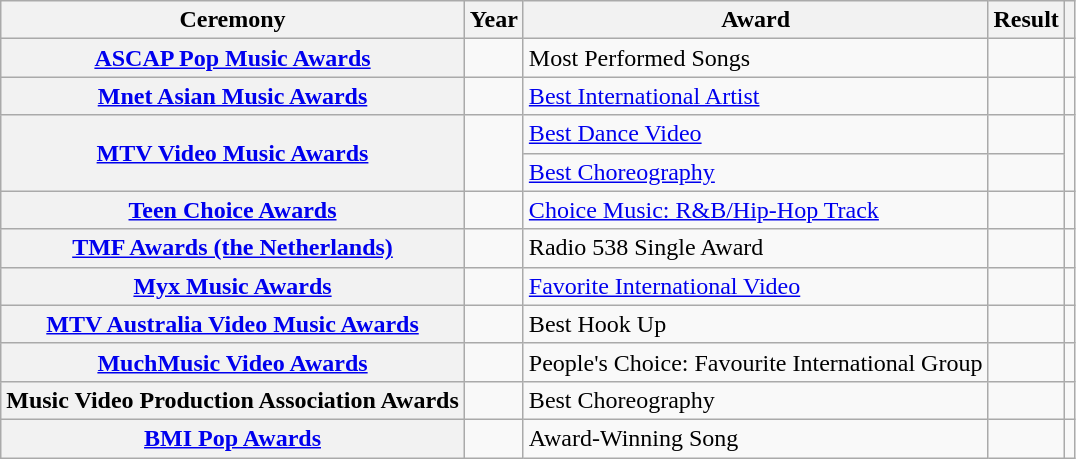<table class="wikitable sortable plainrowheaders">
<tr>
<th scope="col">Ceremony</th>
<th scope="col">Year</th>
<th scope="col">Award</th>
<th scope="col">Result</th>
<th scope="col" class="unsortable"></th>
</tr>
<tr>
<th scope="row"><a href='#'>ASCAP Pop Music Awards</a></th>
<td></td>
<td>Most Performed Songs</td>
<td></td>
<td></td>
</tr>
<tr>
<th scope="row"><a href='#'>Mnet Asian Music Awards</a></th>
<td></td>
<td><a href='#'>Best International Artist</a></td>
<td></td>
<td></td>
</tr>
<tr>
<th scope="row" rowspan="2"><a href='#'>MTV Video Music Awards</a></th>
<td rowspan="2"></td>
<td><a href='#'>Best Dance Video</a></td>
<td></td>
<td rowspan="2"></td>
</tr>
<tr>
<td><a href='#'>Best Choreography</a></td>
<td></td>
</tr>
<tr>
<th scope="row"><a href='#'>Teen Choice Awards</a></th>
<td></td>
<td><a href='#'>Choice Music: R&B/Hip-Hop Track</a></td>
<td></td>
<td></td>
</tr>
<tr>
<th scope="row"><a href='#'>TMF Awards (the Netherlands)</a></th>
<td></td>
<td>Radio 538 Single Award</td>
<td></td>
<td></td>
</tr>
<tr>
<th scope="row"><a href='#'>Myx Music Awards</a></th>
<td></td>
<td><a href='#'>Favorite International Video</a></td>
<td></td>
<td></td>
</tr>
<tr>
<th scope="row"><a href='#'>MTV Australia Video Music Awards</a></th>
<td></td>
<td>Best Hook Up</td>
<td></td>
<td></td>
</tr>
<tr>
<th scope="row"><a href='#'>MuchMusic Video Awards</a></th>
<td></td>
<td>People's Choice: Favourite International Group</td>
<td></td>
<td></td>
</tr>
<tr>
<th scope="row">Music Video Production Association Awards</th>
<td></td>
<td>Best Choreography</td>
<td></td>
<td></td>
</tr>
<tr>
<th scope="row"><a href='#'>BMI Pop Awards</a></th>
<td></td>
<td>Award-Winning Song</td>
<td></td>
<td></td>
</tr>
</table>
